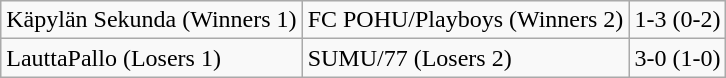<table class="wikitable">
<tr>
<td>Käpylän Sekunda (Winners 1)</td>
<td>FC POHU/Playboys (Winners 2)</td>
<td>1-3 (0-2)</td>
</tr>
<tr>
<td>LauttaPallo (Losers 1)</td>
<td>SUMU/77 (Losers 2)</td>
<td>3-0 (1-0)</td>
</tr>
</table>
